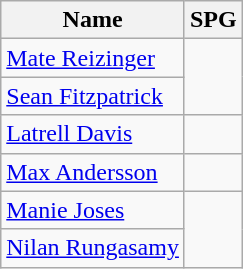<table class=wikitable>
<tr>
<th>Name</th>
<th>SPG</th>
</tr>
<tr>
<td> <a href='#'>Mate Reizinger</a></td>
<td rowspan=2></td>
</tr>
<tr>
<td> <a href='#'>Sean Fitzpatrick</a></td>
</tr>
<tr>
<td> <a href='#'>Latrell Davis</a></td>
<td></td>
</tr>
<tr>
<td> <a href='#'>Max Andersson</a></td>
<td></td>
</tr>
<tr>
<td> <a href='#'>Manie Joses</a></td>
<td rowspan=2></td>
</tr>
<tr>
<td> <a href='#'>Nilan Rungasamy</a></td>
</tr>
</table>
